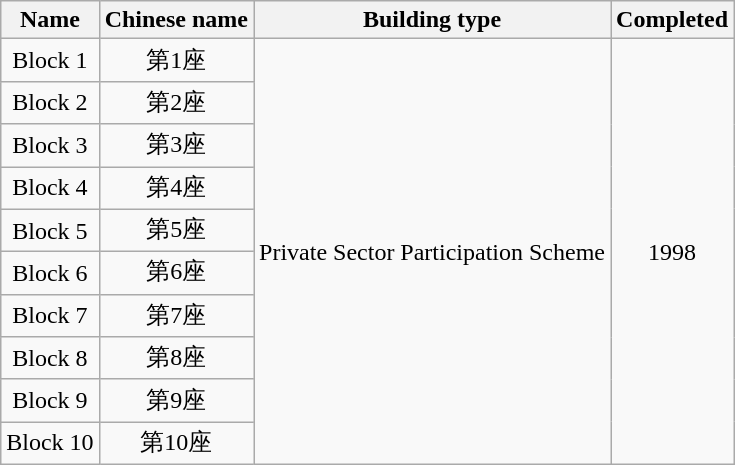<table class="wikitable" style="text-align: center">
<tr>
<th>Name</th>
<th>Chinese name</th>
<th>Building type</th>
<th>Completed</th>
</tr>
<tr>
<td>Block 1</td>
<td>第1座</td>
<td rowspan="10">Private Sector Participation Scheme</td>
<td rowspan="10">1998</td>
</tr>
<tr>
<td>Block 2</td>
<td>第2座</td>
</tr>
<tr>
<td>Block 3</td>
<td>第3座</td>
</tr>
<tr>
<td>Block 4</td>
<td>第4座</td>
</tr>
<tr>
<td>Block 5</td>
<td>第5座</td>
</tr>
<tr>
<td>Block 6</td>
<td>第6座</td>
</tr>
<tr>
<td>Block 7</td>
<td>第7座</td>
</tr>
<tr>
<td>Block 8</td>
<td>第8座</td>
</tr>
<tr>
<td>Block 9</td>
<td>第9座</td>
</tr>
<tr>
<td>Block 10</td>
<td>第10座</td>
</tr>
</table>
